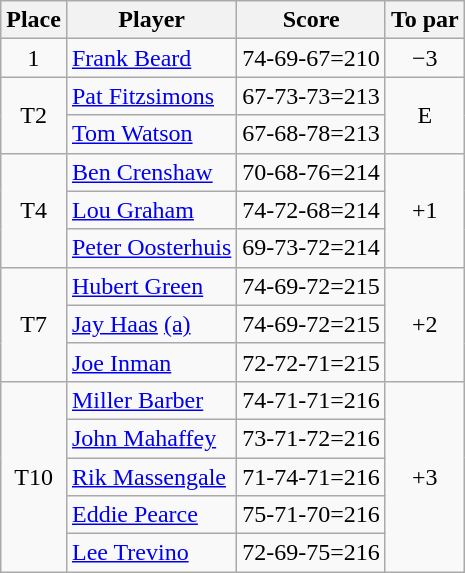<table class=wikitable>
<tr>
<th>Place</th>
<th>Player</th>
<th>Score</th>
<th>To par</th>
</tr>
<tr>
<td align=center>1</td>
<td> <a href='#'>Frank Beard</a></td>
<td>74-69-67=210</td>
<td align=center>−3</td>
</tr>
<tr>
<td align=center rowspan=2>T2</td>
<td> <a href='#'>Pat Fitzsimons</a></td>
<td>67-73-73=213</td>
<td rowspan=2 align=center>E</td>
</tr>
<tr>
<td> <a href='#'>Tom Watson</a></td>
<td>67-68-78=213</td>
</tr>
<tr>
<td rowspan=3 align=center>T4</td>
<td> <a href='#'>Ben Crenshaw</a></td>
<td>70-68-76=214</td>
<td rowspan=3 align=center>+1</td>
</tr>
<tr>
<td> <a href='#'>Lou Graham</a></td>
<td>74-72-68=214</td>
</tr>
<tr>
<td> <a href='#'>Peter Oosterhuis</a></td>
<td>69-73-72=214</td>
</tr>
<tr>
<td rowspan=3 align=center>T7</td>
<td> <a href='#'>Hubert Green</a></td>
<td>74-69-72=215</td>
<td rowspan=3 align=center>+2</td>
</tr>
<tr>
<td> <a href='#'>Jay Haas</a> <a href='#'>(a)</a></td>
<td>74-69-72=215</td>
</tr>
<tr>
<td> <a href='#'>Joe Inman</a></td>
<td>72-72-71=215</td>
</tr>
<tr>
<td rowspan=5 align=center>T10</td>
<td> <a href='#'>Miller Barber</a></td>
<td>74-71-71=216</td>
<td rowspan=5 align=center>+3</td>
</tr>
<tr>
<td> <a href='#'>John Mahaffey</a></td>
<td>73-71-72=216</td>
</tr>
<tr>
<td> <a href='#'>Rik Massengale</a></td>
<td>71-74-71=216</td>
</tr>
<tr>
<td> <a href='#'>Eddie Pearce</a></td>
<td>75-71-70=216</td>
</tr>
<tr>
<td> <a href='#'>Lee Trevino</a></td>
<td>72-69-75=216</td>
</tr>
</table>
